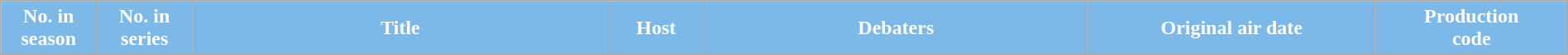<table class="wikitable plainrowheaders" width="100%">
<tr style="color:white">
<th style="background:#7CB9E8; width:6%;">No. in<br>season</th>
<th style="background:#7CB9E8; width:6%;">No. in<br>series</th>
<th style="background:#7CB9E8; width:26%;">Title</th>
<th style="background:#7CB9E8; width:6%;">Host</th>
<th style="background:#7CB9E8; width:24%;">Debaters</th>
<th style="background:#7CB9E8; width:18%;">Original air date</th>
<th style="background:#7CB9E8; width:12%;">Production<br>code<br>































</th>
</tr>
</table>
